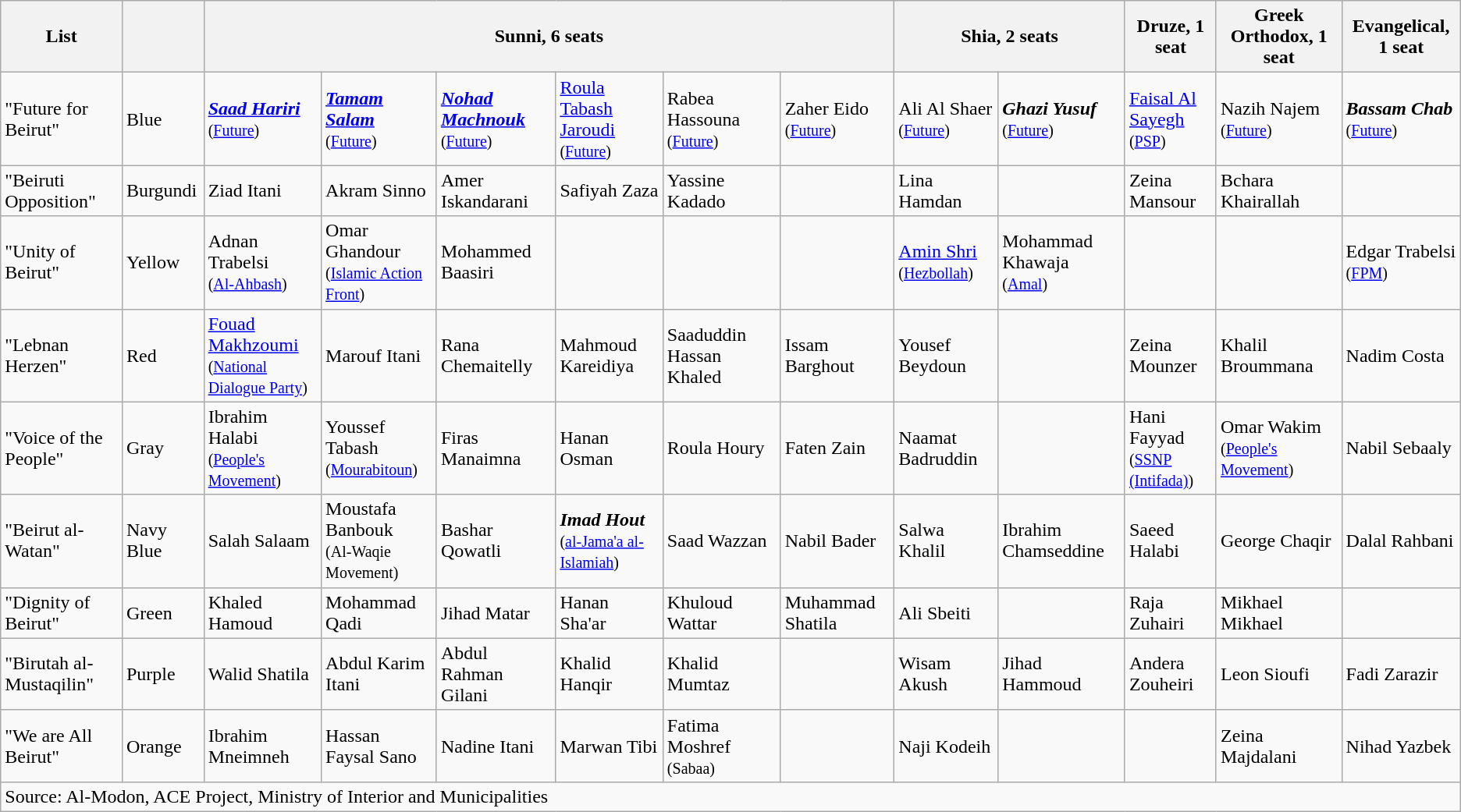<table class=wikitable style=text-align:left>
<tr>
<th>List</th>
<th></th>
<th colspan=6>Sunni, 6 seats</th>
<th colspan=2>Shia, 2 seats</th>
<th>Druze, 1 seat</th>
<th>Greek Orthodox, 1 seat</th>
<th>Evangelical, 1 seat</th>
</tr>
<tr>
<td align=left>"Future for Beirut"</td>
<td>Blue</td>
<td><strong><em><a href='#'>Saad Hariri</a></em></strong><br><small>(<a href='#'>Future</a>)</small></td>
<td><strong><em><a href='#'>Tamam Salam</a></em></strong><br><small>(<a href='#'>Future</a>)</small></td>
<td><strong><em><a href='#'>Nohad Machnouk</a></em></strong><br><small>(<a href='#'>Future</a>)</small></td>
<td><a href='#'>Roula Tabash Jaroudi</a><br><small>(<a href='#'>Future</a>)</small></td>
<td>Rabea Hassouna<br><small>(<a href='#'>Future</a>)</small></td>
<td>Zaher Eido<br><small>(<a href='#'>Future</a>)</small></td>
<td>Ali Al Shaer<br><small>(<a href='#'>Future</a>)</small></td>
<td><strong><em>Ghazi Yusuf</em></strong><br><small>(<a href='#'>Future</a>)</small></td>
<td><a href='#'>Faisal Al Sayegh</a><br><small>(<a href='#'>PSP</a>)</small></td>
<td>Nazih Najem<br><small>(<a href='#'>Future</a>)</small></td>
<td><strong><em>Bassam Chab</em></strong><br><small>(<a href='#'>Future</a>)</small></td>
</tr>
<tr>
<td>"Beiruti Opposition"</td>
<td>Burgundi</td>
<td>Ziad Itani</td>
<td>Akram Sinno</td>
<td>Amer Iskandarani</td>
<td>Safiyah Zaza</td>
<td>Yassine Kadado</td>
<td></td>
<td>Lina Hamdan</td>
<td></td>
<td>Zeina Mansour</td>
<td>Bchara Khairallah</td>
<td></td>
</tr>
<tr>
<td align=left>"Unity of Beirut"</td>
<td>Yellow</td>
<td>Adnan Trabelsi<br><small>(<a href='#'>Al-Ahbash</a>)</small></td>
<td>Omar Ghandour<br><small>(<a href='#'>Islamic Action Front</a>)</small></td>
<td>Mohammed Baasiri</td>
<td></td>
<td></td>
<td></td>
<td><a href='#'>Amin Shri</a><br><small>(<a href='#'>Hezbollah</a>)</small></td>
<td>Mohammad Khawaja<br><small>(<a href='#'>Amal</a>)</small></td>
<td></td>
<td></td>
<td>Edgar Trabelsi<br><small>(<a href='#'>FPM</a>)</small></td>
</tr>
<tr>
<td align=left>"Lebnan Herzen"</td>
<td>Red</td>
<td><a href='#'>Fouad Makhzoumi</a><br><small>(<a href='#'>National Dialogue Party</a>)</small></td>
<td>Marouf Itani</td>
<td>Rana Chemaitelly</td>
<td>Mahmoud Kareidiya</td>
<td>Saaduddin Hassan Khaled</td>
<td>Issam Barghout</td>
<td>Yousef Beydoun</td>
<td></td>
<td>Zeina Mounzer</td>
<td>Khalil Broummana</td>
<td>Nadim Costa</td>
</tr>
<tr>
<td align=left>"Voice of the People"</td>
<td>Gray</td>
<td>Ibrahim Halabi<br><small>(<a href='#'>People's Movement</a>)</small></td>
<td>Youssef Tabash<br><small>(<a href='#'>Mourabitoun</a>)</small></td>
<td>Firas Manaimna</td>
<td>Hanan Osman</td>
<td>Roula Houry</td>
<td>Faten Zain</td>
<td>Naamat Badruddin</td>
<td></td>
<td>Hani Fayyad<br><small>(<a href='#'>SSNP (Intifada)</a>)</small></td>
<td>Omar Wakim<br><small>(<a href='#'>People's Movement</a>)</small></td>
<td>Nabil Sebaaly</td>
</tr>
<tr>
<td align=left>"Beirut al-Watan"</td>
<td>Navy Blue</td>
<td>Salah Salaam</td>
<td>Moustafa Banbouk<br><small>(Al-Waqie Movement)</small></td>
<td>Bashar Qowatli</td>
<td><strong><em>Imad Hout</em></strong><br><small>(<a href='#'>al-Jama'a al-Islamiah</a>)</small></td>
<td>Saad Wazzan</td>
<td>Nabil Bader</td>
<td>Salwa Khalil</td>
<td>Ibrahim Chamseddine</td>
<td>Saeed Halabi</td>
<td>George Chaqir</td>
<td>Dalal Rahbani</td>
</tr>
<tr>
<td align=left>"Dignity of Beirut"</td>
<td>Green</td>
<td>Khaled Hamoud</td>
<td>Mohammad Qadi</td>
<td>Jihad Matar</td>
<td>Hanan Sha'ar</td>
<td>Khuloud Wattar</td>
<td>Muhammad Shatila</td>
<td>Ali Sbeiti</td>
<td></td>
<td>Raja Zuhairi</td>
<td>Mikhael Mikhael</td>
<td></td>
</tr>
<tr>
<td align=left>"Birutah al-Mustaqilin"</td>
<td>Purple</td>
<td>Walid Shatila</td>
<td>Abdul Karim Itani</td>
<td>Abdul Rahman Gilani</td>
<td>Khalid Hanqir</td>
<td>Khalid Mumtaz</td>
<td></td>
<td>Wisam Akush</td>
<td>Jihad Hammoud</td>
<td>Andera Zouheiri</td>
<td>Leon Sioufi</td>
<td>Fadi Zarazir</td>
</tr>
<tr>
<td align=left>"We are All Beirut"</td>
<td>Orange</td>
<td>Ibrahim Mneimneh</td>
<td>Hassan Faysal Sano</td>
<td>Nadine Itani</td>
<td>Marwan Tibi</td>
<td>Fatima Moshref<br><small>(Sabaa)</small></td>
<td></td>
<td>Naji Kodeih</td>
<td></td>
<td></td>
<td>Zeina Majdalani</td>
<td>Nihad Yazbek</td>
</tr>
<tr>
<td colspan="13" style="text-align:left;">Source: Al-Modon, ACE Project, Ministry of Interior and Municipalities</td>
</tr>
</table>
